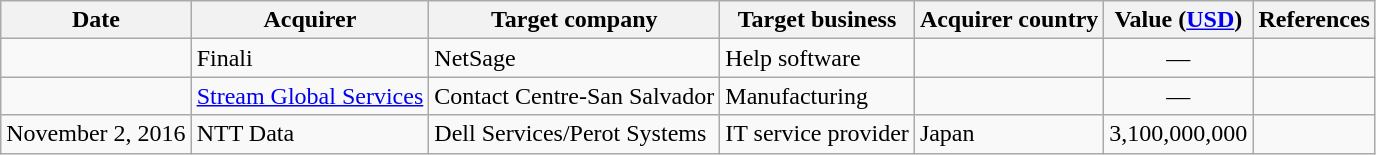<table class="wikitable sortable">
<tr>
<th>Date</th>
<th>Acquirer</th>
<th>Target company</th>
<th>Target business</th>
<th>Acquirer country</th>
<th>Value (<a href='#'>USD</a>)</th>
<th class="unsortable">References</th>
</tr>
<tr>
<td></td>
<td>Finali</td>
<td>NetSage</td>
<td>Help software</td>
<td></td>
<td style="text-align:center;">—</td>
<td style="text-align:center;"></td>
</tr>
<tr>
<td></td>
<td><a href='#'>Stream Global Services</a></td>
<td>Contact Centre-San Salvador</td>
<td>Manufacturing</td>
<td></td>
<td style="text-align:center;">—</td>
<td style="text-align:center;"></td>
</tr>
<tr>
<td>November 2, 2016</td>
<td>NTT Data</td>
<td>Dell Services/Perot Systems</td>
<td>IT service provider</td>
<td>Japan</td>
<td>3,100,000,000</td>
<td></td>
</tr>
</table>
